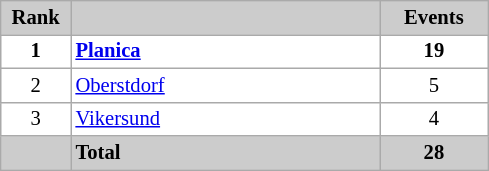<table class="wikitable plainrowheaders" style="background:#fff; font-size:86%; line-height:16px; border:grey solid 1px; border-collapse:collapse;">
<tr style="background:#ccc; text-align:center;">
<th style="background:#ccc;" width="40">Rank</th>
<th style="background:#ccc;" width="200"></th>
<th style="background:#ccc;" width="65">Events</th>
</tr>
<tr style="text-align:center">
<td style="text-align:center"><strong>1</strong></td>
<td style="text-align:left"> <strong><a href='#'>Planica</a></strong></td>
<td><strong>19</strong></td>
</tr>
<tr style="text-align:center">
<td style="text-align:center">2</td>
<td style="text-align:left"> <a href='#'>Oberstdorf</a></td>
<td>5</td>
</tr>
<tr style="text-align:center">
<td style="text-align:center">3</td>
<td style="text-align:left"> <a href='#'>Vikersund</a></td>
<td>4</td>
</tr>
<tr style="text-align:center; background:#D3D3D3">
<th style="background:#ccc;"></th>
<th style="text-align:left; background:#ccc">Total</th>
<th style="background:#ccc;">28</th>
</tr>
</table>
